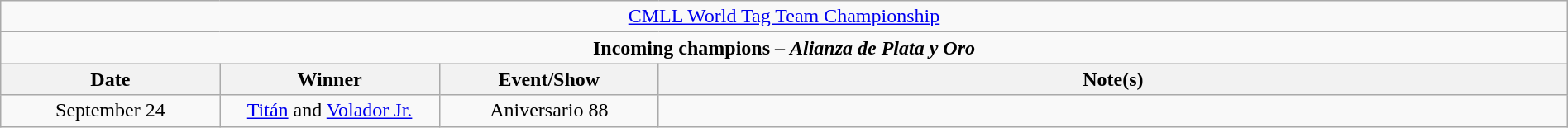<table class="wikitable" style="text-align:center; width:100%;">
<tr>
<td colspan="4" style="text-align: center;"><a href='#'>CMLL World Tag Team Championship</a></td>
</tr>
<tr>
<td colspan="4" style="text-align: center;"><strong>Incoming champions – <em>Alianza de Plata y Oro</em> </strong></td>
</tr>
<tr>
<th width=14%>Date</th>
<th width=14%>Winner</th>
<th width=14%>Event/Show</th>
<th width=58%>Note(s)</th>
</tr>
<tr>
<td>September 24</td>
<td><a href='#'>Titán</a> and <a href='#'>Volador Jr.</a></td>
<td>Aniversario 88</td>
<td></td>
</tr>
</table>
